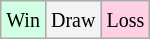<table class="wikitable">
<tr>
<td style="background-color: #d0ffe3;"><small>Win</small></td>
<td style="background-color: #f3f3f3;"><small>Draw</small></td>
<td style="background-color: #ffd0e3;"><small>Loss</small></td>
</tr>
</table>
